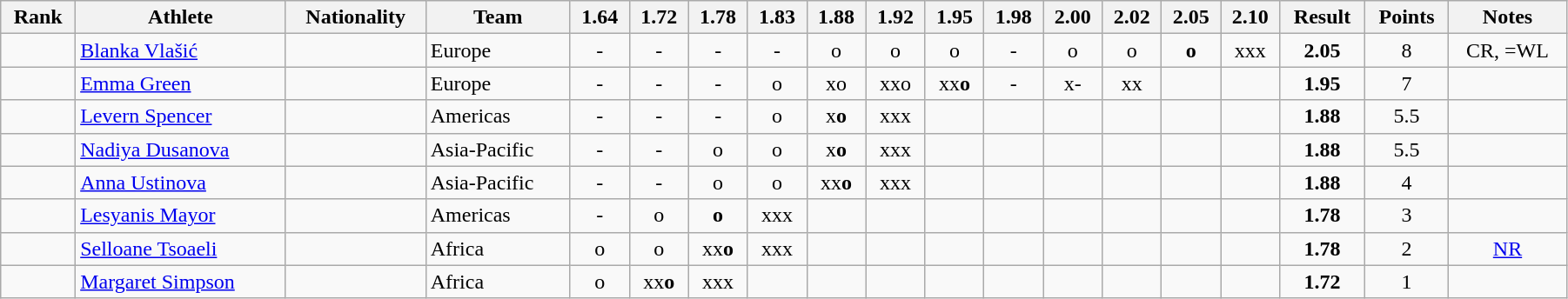<table class="wikitable sortable" style="text-align:center"  width="95%">
<tr>
<th>Rank</th>
<th>Athlete</th>
<th>Nationality</th>
<th>Team</th>
<th>1.64</th>
<th>1.72</th>
<th>1.78</th>
<th>1.83</th>
<th>1.88</th>
<th>1.92</th>
<th>1.95</th>
<th>1.98</th>
<th>2.00</th>
<th>2.02</th>
<th>2.05</th>
<th>2.10</th>
<th>Result</th>
<th>Points</th>
<th>Notes</th>
</tr>
<tr>
<td></td>
<td align="left"><a href='#'>Blanka Vlašić</a></td>
<td align=left></td>
<td align=left>Europe</td>
<td>-</td>
<td>-</td>
<td>-</td>
<td>-</td>
<td>o</td>
<td>o</td>
<td>o</td>
<td>-</td>
<td>o</td>
<td>o</td>
<td><strong>o</strong></td>
<td>xxx</td>
<td><strong>2.05</strong></td>
<td>8</td>
<td>CR, =WL</td>
</tr>
<tr>
<td></td>
<td align="left"><a href='#'>Emma Green</a></td>
<td align=left></td>
<td align=left>Europe</td>
<td>-</td>
<td>-</td>
<td>-</td>
<td>o</td>
<td>xo</td>
<td>xxo</td>
<td>xx<strong>o</strong></td>
<td>-</td>
<td>x-</td>
<td>xx</td>
<td></td>
<td></td>
<td><strong>1.95</strong></td>
<td>7</td>
<td></td>
</tr>
<tr>
<td></td>
<td align="left"><a href='#'>Levern Spencer</a></td>
<td align=left></td>
<td align=left>Americas</td>
<td>-</td>
<td>-</td>
<td>-</td>
<td>o</td>
<td>x<strong>o</strong></td>
<td>xxx</td>
<td></td>
<td></td>
<td></td>
<td></td>
<td></td>
<td></td>
<td><strong>1.88</strong></td>
<td>5.5</td>
<td></td>
</tr>
<tr>
<td></td>
<td align="left"><a href='#'>Nadiya Dusanova</a></td>
<td align=left></td>
<td align=left>Asia-Pacific</td>
<td>-</td>
<td>-</td>
<td>o</td>
<td>o</td>
<td>x<strong>o</strong></td>
<td>xxx</td>
<td></td>
<td></td>
<td></td>
<td></td>
<td></td>
<td></td>
<td><strong>1.88</strong></td>
<td>5.5</td>
<td></td>
</tr>
<tr>
<td></td>
<td align="left"><a href='#'>Anna Ustinova</a></td>
<td align=left></td>
<td align=left>Asia-Pacific</td>
<td>-</td>
<td>-</td>
<td>o</td>
<td>o</td>
<td>xx<strong>o</strong></td>
<td>xxx</td>
<td></td>
<td></td>
<td></td>
<td></td>
<td></td>
<td></td>
<td><strong>1.88</strong></td>
<td>4</td>
<td></td>
</tr>
<tr>
<td></td>
<td align="left"><a href='#'>Lesyanis Mayor</a></td>
<td align=left></td>
<td align=left>Americas</td>
<td>-</td>
<td>o</td>
<td><strong>o</strong></td>
<td>xxx</td>
<td></td>
<td></td>
<td></td>
<td></td>
<td></td>
<td></td>
<td></td>
<td></td>
<td><strong>1.78</strong></td>
<td>3</td>
<td></td>
</tr>
<tr>
<td></td>
<td align="left"><a href='#'>Selloane Tsoaeli</a></td>
<td align=left></td>
<td align=left>Africa</td>
<td>o</td>
<td>o</td>
<td>xx<strong>o</strong></td>
<td>xxx</td>
<td></td>
<td></td>
<td></td>
<td></td>
<td></td>
<td></td>
<td></td>
<td></td>
<td><strong>1.78</strong></td>
<td>2</td>
<td><a href='#'>NR</a></td>
</tr>
<tr>
<td></td>
<td align="left"><a href='#'>Margaret Simpson</a></td>
<td align=left></td>
<td align=left>Africa</td>
<td>o</td>
<td>xx<strong>o</strong></td>
<td>xxx</td>
<td></td>
<td></td>
<td></td>
<td></td>
<td></td>
<td></td>
<td></td>
<td></td>
<td></td>
<td><strong>1.72</strong></td>
<td>1</td>
<td></td>
</tr>
</table>
